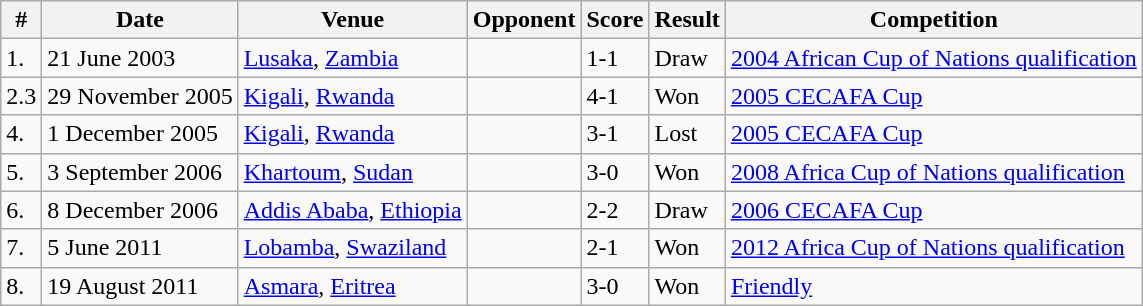<table class="wikitable">
<tr>
<th>#</th>
<th>Date</th>
<th>Venue</th>
<th>Opponent</th>
<th>Score</th>
<th>Result</th>
<th>Competition</th>
</tr>
<tr>
<td>1.</td>
<td>21 June 2003</td>
<td><a href='#'>Lusaka</a>, <a href='#'>Zambia</a></td>
<td></td>
<td>1-1</td>
<td>Draw</td>
<td><a href='#'>2004 African Cup of Nations qualification</a></td>
</tr>
<tr>
<td>2.3</td>
<td>29 November 2005</td>
<td><a href='#'>Kigali</a>, <a href='#'>Rwanda</a></td>
<td></td>
<td>4-1</td>
<td>Won</td>
<td><a href='#'>2005 CECAFA Cup</a></td>
</tr>
<tr>
<td>4.</td>
<td>1 December 2005</td>
<td><a href='#'>Kigali</a>, <a href='#'>Rwanda</a></td>
<td></td>
<td>3-1</td>
<td>Lost</td>
<td><a href='#'>2005 CECAFA Cup</a></td>
</tr>
<tr>
<td>5.</td>
<td>3 September 2006</td>
<td><a href='#'>Khartoum</a>, <a href='#'>Sudan</a></td>
<td></td>
<td>3-0</td>
<td>Won</td>
<td><a href='#'>2008 Africa Cup of Nations qualification</a></td>
</tr>
<tr>
<td>6.</td>
<td>8 December 2006</td>
<td><a href='#'>Addis Ababa</a>, <a href='#'>Ethiopia</a></td>
<td></td>
<td>2-2</td>
<td>Draw</td>
<td><a href='#'>2006 CECAFA Cup</a></td>
</tr>
<tr>
<td>7.</td>
<td>5 June 2011</td>
<td><a href='#'>Lobamba</a>, <a href='#'>Swaziland</a></td>
<td></td>
<td>2-1</td>
<td>Won</td>
<td><a href='#'>2012 Africa Cup of Nations qualification</a></td>
</tr>
<tr>
<td>8.</td>
<td>19 August 2011</td>
<td><a href='#'>Asmara</a>, <a href='#'>Eritrea</a></td>
<td></td>
<td>3-0</td>
<td>Won</td>
<td><a href='#'>Friendly</a></td>
</tr>
</table>
